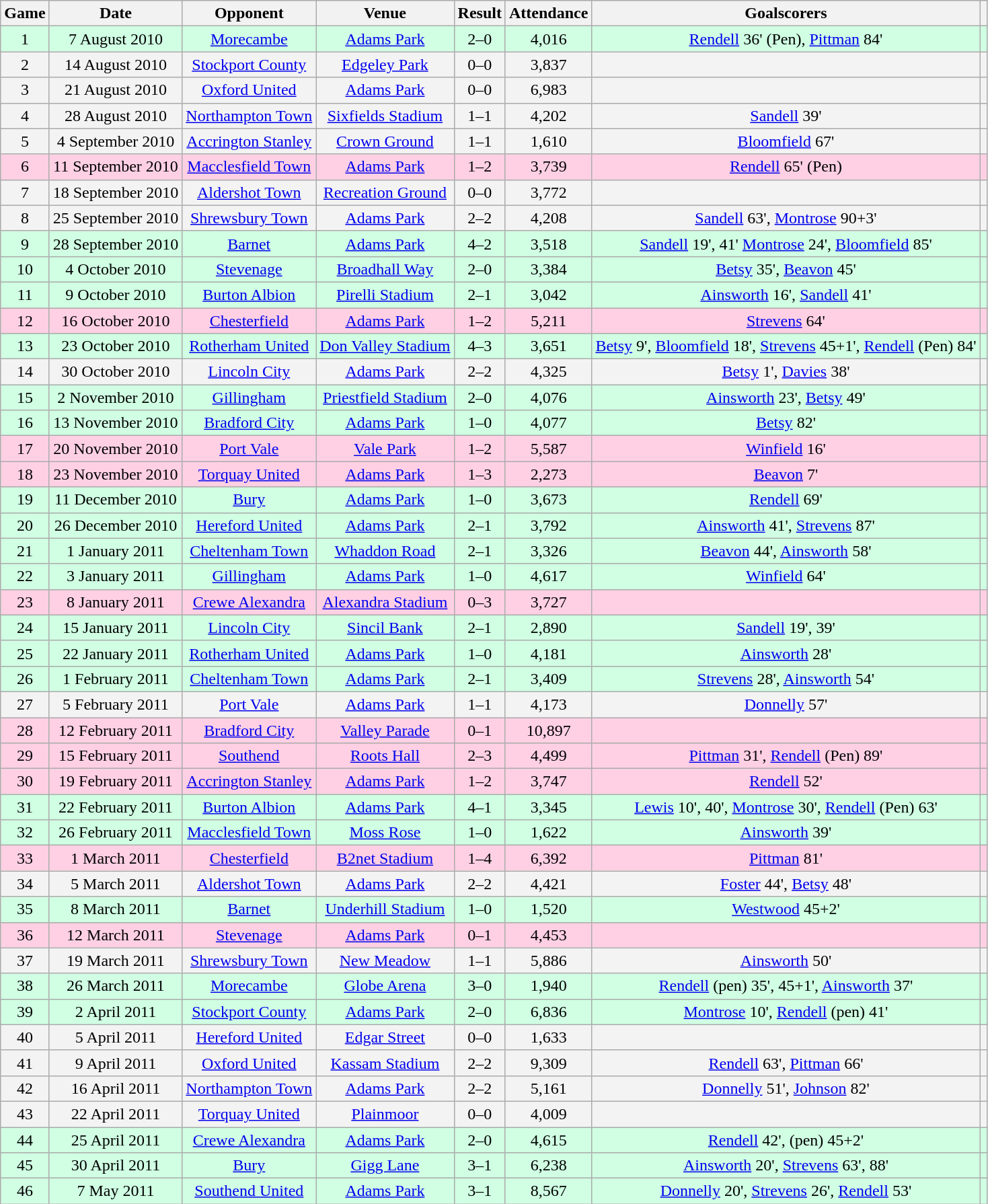<table class="wikitable" style="text-align:center;">
<tr>
<th>Game</th>
<th>Date</th>
<th>Opponent</th>
<th>Venue</th>
<th>Result</th>
<th>Attendance</th>
<th>Goalscorers</th>
<th></th>
</tr>
<tr style="background: #d0ffe3;">
<td>1</td>
<td>7 August 2010</td>
<td><a href='#'>Morecambe</a></td>
<td><a href='#'>Adams Park</a></td>
<td>2–0</td>
<td>4,016</td>
<td><a href='#'>Rendell</a> 36' (Pen), <a href='#'>Pittman</a> 84'</td>
<td></td>
</tr>
<tr style="background: #f3f3f3;">
<td>2</td>
<td>14 August 2010</td>
<td><a href='#'>Stockport County</a></td>
<td><a href='#'>Edgeley Park</a></td>
<td>0–0</td>
<td>3,837</td>
<td></td>
<td></td>
</tr>
<tr style="background: #f3f3f3;">
<td>3</td>
<td>21 August 2010</td>
<td><a href='#'>Oxford United</a></td>
<td><a href='#'>Adams Park</a></td>
<td>0–0</td>
<td>6,983</td>
<td></td>
<td></td>
</tr>
<tr style="background: #f3f3f3;">
<td>4</td>
<td>28 August 2010</td>
<td><a href='#'>Northampton Town</a></td>
<td><a href='#'>Sixfields Stadium</a></td>
<td>1–1</td>
<td>4,202</td>
<td><a href='#'>Sandell</a> 39'</td>
<td></td>
</tr>
<tr style="background: #f3f3f3;">
<td>5</td>
<td>4 September 2010</td>
<td><a href='#'>Accrington Stanley</a></td>
<td><a href='#'>Crown Ground</a></td>
<td>1–1</td>
<td>1,610</td>
<td><a href='#'>Bloomfield</a> 67'</td>
<td></td>
</tr>
<tr style="background: #ffd0e3;">
<td>6</td>
<td>11 September 2010</td>
<td><a href='#'>Macclesfield Town</a></td>
<td><a href='#'>Adams Park</a></td>
<td>1–2</td>
<td>3,739</td>
<td><a href='#'>Rendell</a> 65' (Pen)</td>
<td></td>
</tr>
<tr style="background: #f3f3f3;">
<td>7</td>
<td>18 September 2010</td>
<td><a href='#'>Aldershot Town</a></td>
<td><a href='#'>Recreation Ground</a></td>
<td>0–0</td>
<td>3,772</td>
<td></td>
<td></td>
</tr>
<tr style="background: #f3f3f3;">
<td>8</td>
<td>25 September 2010</td>
<td><a href='#'>Shrewsbury Town</a></td>
<td><a href='#'>Adams Park</a></td>
<td>2–2</td>
<td>4,208</td>
<td><a href='#'>Sandell</a> 63', <a href='#'>Montrose</a> 90+3'</td>
<td></td>
</tr>
<tr style="background: #d0ffe3;">
<td>9</td>
<td>28 September 2010</td>
<td><a href='#'>Barnet</a></td>
<td><a href='#'>Adams Park</a></td>
<td>4–2</td>
<td>3,518</td>
<td><a href='#'>Sandell</a> 19', 41' <a href='#'>Montrose</a> 24', <a href='#'>Bloomfield</a> 85'</td>
<td></td>
</tr>
<tr style="background: #d0ffe3;">
<td>10</td>
<td>4 October 2010</td>
<td><a href='#'>Stevenage</a></td>
<td><a href='#'>Broadhall Way</a></td>
<td>2–0</td>
<td>3,384</td>
<td><a href='#'>Betsy</a> 35', <a href='#'>Beavon</a> 45'</td>
<td></td>
</tr>
<tr style="background: #d0ffe3;">
<td>11</td>
<td>9 October 2010</td>
<td><a href='#'>Burton Albion</a></td>
<td><a href='#'>Pirelli Stadium</a></td>
<td>2–1</td>
<td>3,042</td>
<td><a href='#'>Ainsworth</a> 16', <a href='#'>Sandell</a> 41'</td>
<td></td>
</tr>
<tr style="background: #ffd0e3;">
<td>12</td>
<td>16 October 2010</td>
<td><a href='#'>Chesterfield</a></td>
<td><a href='#'>Adams Park</a></td>
<td>1–2</td>
<td>5,211</td>
<td><a href='#'>Strevens</a> 64'</td>
<td></td>
</tr>
<tr style="background: #d0ffe3;">
<td>13</td>
<td>23 October 2010</td>
<td><a href='#'>Rotherham United</a></td>
<td><a href='#'>Don Valley Stadium</a></td>
<td>4–3</td>
<td>3,651</td>
<td><a href='#'>Betsy</a> 9', <a href='#'>Bloomfield</a> 18', <a href='#'>Strevens</a> 45+1', <a href='#'>Rendell</a> (Pen) 84'</td>
<td></td>
</tr>
<tr style="background: #f3f3f3;">
<td>14</td>
<td>30 October 2010</td>
<td><a href='#'>Lincoln City</a></td>
<td><a href='#'>Adams Park</a></td>
<td>2–2</td>
<td>4,325</td>
<td><a href='#'>Betsy</a> 1', <a href='#'>Davies</a> 38'</td>
<td></td>
</tr>
<tr style="background: #d0ffe3;">
<td>15</td>
<td>2 November 2010</td>
<td><a href='#'>Gillingham</a></td>
<td><a href='#'>Priestfield Stadium</a></td>
<td>2–0</td>
<td>4,076</td>
<td><a href='#'>Ainsworth</a> 23', <a href='#'>Betsy</a> 49'</td>
<td></td>
</tr>
<tr style="background: #d0ffe3;">
<td>16</td>
<td>13 November 2010</td>
<td><a href='#'>Bradford City</a></td>
<td><a href='#'>Adams Park</a></td>
<td>1–0</td>
<td>4,077</td>
<td><a href='#'>Betsy</a> 82'</td>
<td></td>
</tr>
<tr style="background: #ffd0e3;">
<td>17</td>
<td>20 November 2010</td>
<td><a href='#'>Port Vale</a></td>
<td><a href='#'>Vale Park</a></td>
<td>1–2</td>
<td>5,587</td>
<td><a href='#'>Winfield</a> 16'</td>
<td></td>
</tr>
<tr style="background: #ffd0e3;">
<td>18</td>
<td>23 November 2010</td>
<td><a href='#'>Torquay United</a></td>
<td><a href='#'>Adams Park</a></td>
<td>1–3</td>
<td>2,273</td>
<td><a href='#'>Beavon</a> 7'</td>
<td></td>
</tr>
<tr style="background: #d0ffe3;">
<td>19</td>
<td>11 December 2010</td>
<td><a href='#'>Bury</a></td>
<td><a href='#'>Adams Park</a></td>
<td>1–0</td>
<td>3,673</td>
<td><a href='#'>Rendell</a> 69'</td>
<td></td>
</tr>
<tr style="background: #d0ffe3;">
<td>20</td>
<td>26 December 2010</td>
<td><a href='#'>Hereford United</a></td>
<td><a href='#'>Adams Park</a></td>
<td>2–1</td>
<td>3,792</td>
<td><a href='#'>Ainsworth</a> 41', <a href='#'>Strevens</a> 87'</td>
<td></td>
</tr>
<tr style="background: #d0ffe3;">
<td>21</td>
<td>1 January 2011</td>
<td><a href='#'>Cheltenham Town</a></td>
<td><a href='#'>Whaddon Road</a></td>
<td>2–1</td>
<td>3,326</td>
<td><a href='#'>Beavon</a> 44', <a href='#'>Ainsworth</a> 58'</td>
<td></td>
</tr>
<tr style="background: #d0ffe3;">
<td>22</td>
<td>3 January 2011</td>
<td><a href='#'>Gillingham</a></td>
<td><a href='#'>Adams Park</a></td>
<td>1–0</td>
<td>4,617</td>
<td><a href='#'>Winfield</a> 64'</td>
<td></td>
</tr>
<tr style="background: #ffd0e3;">
<td>23</td>
<td>8 January 2011</td>
<td><a href='#'>Crewe Alexandra</a></td>
<td><a href='#'>Alexandra Stadium</a></td>
<td>0–3</td>
<td>3,727</td>
<td></td>
<td></td>
</tr>
<tr style="background: #d0ffe3;">
<td>24</td>
<td>15 January 2011</td>
<td><a href='#'>Lincoln City</a></td>
<td><a href='#'>Sincil Bank</a></td>
<td>2–1</td>
<td>2,890</td>
<td><a href='#'>Sandell</a> 19', 39'</td>
<td></td>
</tr>
<tr style="background: #d0ffe3;">
<td>25</td>
<td>22 January 2011</td>
<td><a href='#'>Rotherham United</a></td>
<td><a href='#'>Adams Park</a></td>
<td>1–0</td>
<td>4,181</td>
<td><a href='#'>Ainsworth</a> 28'</td>
<td></td>
</tr>
<tr style="background: #d0ffe3;">
<td>26</td>
<td>1 February 2011</td>
<td><a href='#'>Cheltenham Town</a></td>
<td><a href='#'>Adams Park</a></td>
<td>2–1</td>
<td>3,409</td>
<td><a href='#'>Strevens</a> 28', <a href='#'>Ainsworth</a> 54'</td>
<td></td>
</tr>
<tr style="background: #f3f3f3;">
<td>27</td>
<td>5 February 2011</td>
<td><a href='#'>Port Vale</a></td>
<td><a href='#'>Adams Park</a></td>
<td>1–1</td>
<td>4,173</td>
<td><a href='#'>Donnelly</a> 57'</td>
<td></td>
</tr>
<tr style="background: #ffd0e3;">
<td>28</td>
<td>12 February 2011</td>
<td><a href='#'>Bradford City</a></td>
<td><a href='#'>Valley Parade</a></td>
<td>0–1</td>
<td>10,897</td>
<td></td>
<td></td>
</tr>
<tr style="background: #ffd0e3;">
<td>29</td>
<td>15 February 2011</td>
<td><a href='#'>Southend</a></td>
<td><a href='#'>Roots Hall</a></td>
<td>2–3</td>
<td>4,499</td>
<td><a href='#'>Pittman</a> 31', <a href='#'>Rendell</a> (Pen) 89'</td>
<td></td>
</tr>
<tr style="background: #ffd0e3;">
<td>30</td>
<td>19 February 2011</td>
<td><a href='#'>Accrington Stanley</a></td>
<td><a href='#'>Adams Park</a></td>
<td>1–2</td>
<td>3,747</td>
<td><a href='#'>Rendell</a> 52'</td>
<td></td>
</tr>
<tr style="background: #d0ffe3;">
<td>31</td>
<td>22 February 2011</td>
<td><a href='#'>Burton Albion</a></td>
<td><a href='#'>Adams Park</a></td>
<td>4–1</td>
<td>3,345</td>
<td><a href='#'>Lewis</a> 10', 40', <a href='#'>Montrose</a> 30', <a href='#'>Rendell</a> (Pen) 63'</td>
<td></td>
</tr>
<tr style="background: #d0ffe3;">
<td>32</td>
<td>26 February 2011</td>
<td><a href='#'>Macclesfield Town</a></td>
<td><a href='#'>Moss Rose</a></td>
<td>1–0</td>
<td>1,622</td>
<td><a href='#'>Ainsworth</a> 39'</td>
<td></td>
</tr>
<tr style="background: #ffd0e3;">
<td>33</td>
<td>1 March 2011</td>
<td><a href='#'>Chesterfield</a></td>
<td><a href='#'>B2net Stadium</a></td>
<td>1–4</td>
<td>6,392</td>
<td><a href='#'>Pittman</a> 81'</td>
<td></td>
</tr>
<tr style="background: #f3f3f3;">
<td>34</td>
<td>5 March 2011</td>
<td><a href='#'>Aldershot Town</a></td>
<td><a href='#'>Adams Park</a></td>
<td>2–2</td>
<td>4,421</td>
<td><a href='#'>Foster</a> 44', <a href='#'>Betsy</a> 48'</td>
<td></td>
</tr>
<tr style="background: #d0ffe3;">
<td>35</td>
<td>8 March 2011</td>
<td><a href='#'>Barnet</a></td>
<td><a href='#'>Underhill Stadium</a></td>
<td>1–0</td>
<td>1,520</td>
<td><a href='#'>Westwood</a> 45+2'</td>
<td></td>
</tr>
<tr style="background: #ffd0e3;">
<td>36</td>
<td>12 March 2011</td>
<td><a href='#'>Stevenage</a></td>
<td><a href='#'>Adams Park</a></td>
<td>0–1</td>
<td>4,453</td>
<td></td>
<td></td>
</tr>
<tr style="background: #f3f3f3;">
<td>37</td>
<td>19 March 2011</td>
<td><a href='#'>Shrewsbury Town</a></td>
<td><a href='#'>New Meadow</a></td>
<td>1–1</td>
<td>5,886</td>
<td><a href='#'>Ainsworth</a> 50'</td>
<td></td>
</tr>
<tr style="background: #d0ffe3;">
<td>38</td>
<td>26 March 2011</td>
<td><a href='#'>Morecambe</a></td>
<td><a href='#'>Globe Arena</a></td>
<td>3–0</td>
<td>1,940</td>
<td><a href='#'>Rendell</a> (pen) 35', 45+1', <a href='#'>Ainsworth</a> 37'</td>
<td></td>
</tr>
<tr style="background: #d0ffe3;">
<td>39</td>
<td>2 April 2011</td>
<td><a href='#'>Stockport County</a></td>
<td><a href='#'>Adams Park</a></td>
<td>2–0</td>
<td>6,836</td>
<td><a href='#'>Montrose</a> 10', <a href='#'>Rendell</a> (pen) 41'</td>
<td></td>
</tr>
<tr style="background: #f3f3f3;">
<td>40</td>
<td>5 April 2011</td>
<td><a href='#'>Hereford United</a></td>
<td><a href='#'>Edgar Street</a></td>
<td>0–0</td>
<td>1,633</td>
<td></td>
<td></td>
</tr>
<tr style="background: #f3f3f3;">
<td>41</td>
<td>9 April 2011</td>
<td><a href='#'>Oxford United</a></td>
<td><a href='#'>Kassam Stadium</a></td>
<td>2–2</td>
<td>9,309</td>
<td><a href='#'>Rendell</a> 63', <a href='#'>Pittman</a> 66'</td>
<td></td>
</tr>
<tr style="background: #f3f3f3;">
<td>42</td>
<td>16 April 2011</td>
<td><a href='#'>Northampton Town</a></td>
<td><a href='#'>Adams Park</a></td>
<td>2–2</td>
<td>5,161</td>
<td><a href='#'>Donnelly</a> 51', <a href='#'>Johnson</a> 82'</td>
<td></td>
</tr>
<tr style="background: #f3f3f3;">
<td>43</td>
<td>22 April 2011</td>
<td><a href='#'>Torquay United</a></td>
<td><a href='#'>Plainmoor</a></td>
<td>0–0</td>
<td>4,009</td>
<td></td>
<td></td>
</tr>
<tr style="background: #d0ffe3;">
<td>44</td>
<td>25 April 2011</td>
<td><a href='#'>Crewe Alexandra</a></td>
<td><a href='#'>Adams Park</a></td>
<td>2–0</td>
<td>4,615</td>
<td><a href='#'>Rendell</a> 42', (pen) 45+2'</td>
<td></td>
</tr>
<tr style="background: #d0ffe3;">
<td>45</td>
<td>30 April 2011</td>
<td><a href='#'>Bury</a></td>
<td><a href='#'>Gigg Lane</a></td>
<td>3–1</td>
<td>6,238</td>
<td><a href='#'>Ainsworth</a> 20', <a href='#'>Strevens</a> 63', 88'</td>
<td></td>
</tr>
<tr style="background: #d0ffe3;">
<td>46</td>
<td>7 May 2011</td>
<td><a href='#'>Southend United</a></td>
<td><a href='#'>Adams Park</a></td>
<td>3–1</td>
<td>8,567</td>
<td><a href='#'>Donnelly</a> 20', <a href='#'>Strevens</a> 26', <a href='#'>Rendell</a> 53'</td>
<td></td>
</tr>
</table>
